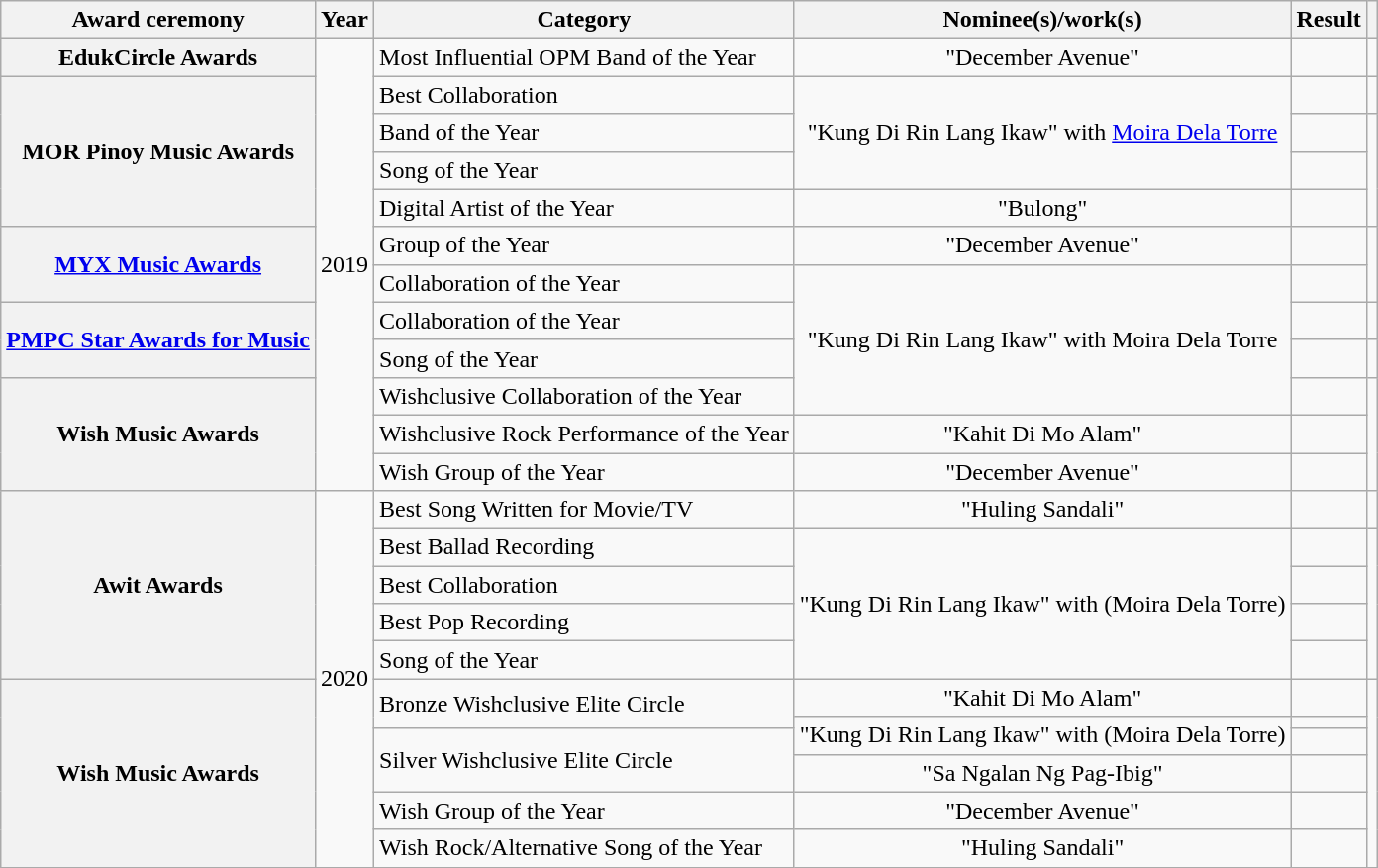<table class="wikitable sortable">
<tr>
<th>Award ceremony</th>
<th>Year</th>
<th>Category</th>
<th>Nominee(s)/work(s)</th>
<th>Result</th>
<th></th>
</tr>
<tr>
<th>EdukCircle Awards</th>
<td rowspan="12">2019</td>
<td>Most Influential OPM Band of the Year</td>
<td align=center>"December Avenue"</td>
<td></td>
<td></td>
</tr>
<tr>
<th rowspan="4">MOR Pinoy Music Awards</th>
<td>Best Collaboration</td>
<td align=center rowspan="3">"Kung Di Rin Lang Ikaw" with <a href='#'>Moira Dela Torre</a></td>
<td></td>
<td></td>
</tr>
<tr>
<td>Band of the Year</td>
<td></td>
<td rowspan="3"></td>
</tr>
<tr>
<td>Song of the Year</td>
<td></td>
</tr>
<tr>
<td>Digital Artist of the Year</td>
<td align=center>"Bulong"</td>
<td></td>
</tr>
<tr>
<th rowspan="2"><a href='#'>MYX Music Awards</a></th>
<td>Group of the Year</td>
<td align=center>"December Avenue"</td>
<td></td>
<td rowspan="2"></td>
</tr>
<tr>
<td>Collaboration of the Year</td>
<td align=center rowspan="4">"Kung Di Rin Lang Ikaw" with Moira Dela Torre</td>
<td></td>
</tr>
<tr>
<th rowspan="2"><a href='#'>PMPC Star Awards for Music</a></th>
<td>Collaboration of the Year</td>
<td></td>
<td></td>
</tr>
<tr>
<td>Song of the Year</td>
<td></td>
<td></td>
</tr>
<tr>
<th rowspan="3">Wish Music Awards</th>
<td>Wishclusive Collaboration of the Year</td>
<td></td>
<td rowspan="3"></td>
</tr>
<tr>
<td>Wishclusive Rock Performance of the Year</td>
<td align=center>"Kahit Di Mo Alam"</td>
<td></td>
</tr>
<tr>
<td>Wish Group of the Year</td>
<td align=center>"December Avenue"</td>
<td></td>
</tr>
<tr>
<th rowspan="5">Awit Awards</th>
<td rowspan="11">2020</td>
<td>Best Song Written for Movie/TV</td>
<td align=center>"Huling Sandali"</td>
<td></td>
<td></td>
</tr>
<tr>
<td>Best Ballad Recording</td>
<td align=center rowspan="4">"Kung Di Rin Lang Ikaw" with (Moira Dela Torre)</td>
<td></td>
<td rowspan="4"></td>
</tr>
<tr>
<td>Best Collaboration</td>
<td></td>
</tr>
<tr>
<td>Best Pop Recording</td>
<td></td>
</tr>
<tr>
<td>Song of the Year</td>
<td></td>
</tr>
<tr>
<th rowspan="6">Wish Music Awards</th>
<td rowspan="2">Bronze Wishclusive Elite Circle</td>
<td align=center>"Kahit Di Mo Alam"</td>
<td></td>
<td rowspan="6"></td>
</tr>
<tr>
<td align=center rowspan="2">"Kung Di Rin Lang Ikaw" with (Moira Dela Torre)</td>
<td></td>
</tr>
<tr>
<td rowspan="2">Silver Wishclusive Elite Circle</td>
<td></td>
</tr>
<tr>
<td align=center>"Sa Ngalan Ng Pag-Ibig"</td>
<td></td>
</tr>
<tr>
<td>Wish Group of the Year</td>
<td align=center>"December Avenue"</td>
<td></td>
</tr>
<tr>
<td>Wish Rock/Alternative Song of the Year</td>
<td align=center>"Huling Sandali"</td>
<td></td>
</tr>
</table>
